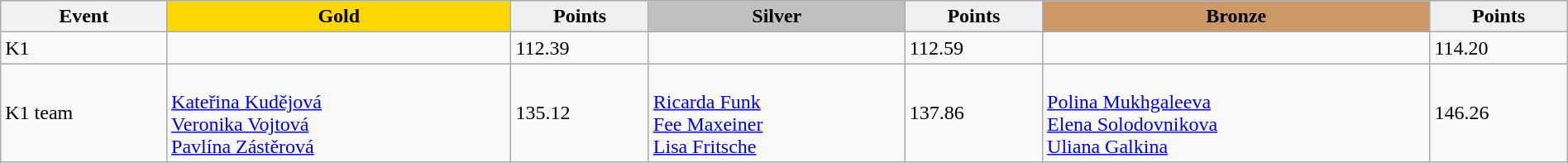<table class="wikitable" width=100%>
<tr>
<th>Event</th>
<td align=center bgcolor="gold"><strong>Gold</strong></td>
<td align=center bgcolor="EFEFEF"><strong>Points</strong></td>
<td align=center bgcolor="silver"><strong>Silver</strong></td>
<td align=center bgcolor="EFEFEF"><strong>Points</strong></td>
<td align=center bgcolor="CC9966"><strong>Bronze</strong></td>
<td align=center bgcolor="EFEFEF"><strong>Points</strong></td>
</tr>
<tr>
<td>K1</td>
<td></td>
<td>112.39</td>
<td></td>
<td>112.59</td>
<td></td>
<td>114.20</td>
</tr>
<tr>
<td>K1 team</td>
<td><br><a href='#'>Kateřina Kudějová</a><br><a href='#'>Veronika Vojtová</a><br><a href='#'>Pavlína Zástěrová</a></td>
<td>135.12</td>
<td><br><a href='#'>Ricarda Funk</a><br><a href='#'>Fee Maxeiner</a><br><a href='#'>Lisa Fritsche</a></td>
<td>137.86</td>
<td><br><a href='#'>Polina Mukhgaleeva</a><br><a href='#'>Elena Solodovnikova</a><br><a href='#'>Uliana Galkina</a></td>
<td>146.26</td>
</tr>
</table>
